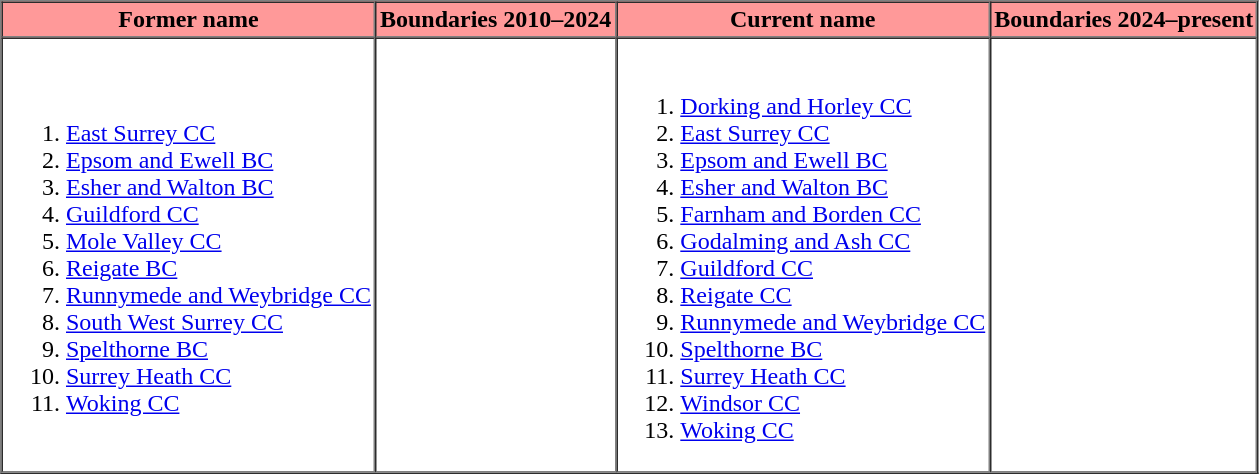<table border=1 cellpadding="2" cellspacing="0">
<tr>
<th bgcolor="#ff9999">Former name</th>
<th bgcolor="#ff9999">Boundaries 2010–2024</th>
<th bgcolor="#ff9999">Current name</th>
<th bgcolor="#ff9999">Boundaries 2024–present</th>
</tr>
<tr>
<td><br><ol><li><a href='#'>East Surrey CC</a></li><li><a href='#'>Epsom and Ewell BC</a></li><li><a href='#'>Esher and Walton BC</a></li><li><a href='#'>Guildford CC</a></li><li><a href='#'>Mole Valley CC</a></li><li><a href='#'>Reigate BC</a></li><li><a href='#'>Runnymede and Weybridge CC</a></li><li><a href='#'>South West Surrey CC</a></li><li><a href='#'>Spelthorne BC</a></li><li><a href='#'>Surrey Heath CC</a></li><li><a href='#'>Woking CC</a></li></ol></td>
<td></td>
<td><br><ol><li><a href='#'>Dorking and Horley CC</a></li><li><a href='#'>East Surrey CC</a></li><li><a href='#'>Epsom and Ewell BC</a></li><li><a href='#'>Esher and Walton BC</a></li><li><a href='#'>Farnham and Borden CC</a></li><li><a href='#'>Godalming and Ash CC</a></li><li><a href='#'>Guildford CC</a></li><li><a href='#'>Reigate CC</a></li><li><a href='#'>Runnymede and Weybridge CC</a></li><li><a href='#'>Spelthorne BC</a></li><li><a href='#'>Surrey Heath CC</a></li><li><a href='#'>Windsor CC</a></li><li><a href='#'>Woking CC</a></li></ol></td>
<td></td>
</tr>
<tr>
</tr>
</table>
